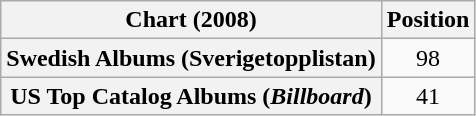<table class="wikitable sortable plainrowheaders" style="text-align:center">
<tr>
<th scope="col">Chart (2008)</th>
<th scope="col">Position</th>
</tr>
<tr>
<th scope="row">Swedish Albums (Sverigetopplistan)</th>
<td>98</td>
</tr>
<tr>
<th scope="row">US Top Catalog Albums (<em>Billboard</em>)</th>
<td>41</td>
</tr>
</table>
